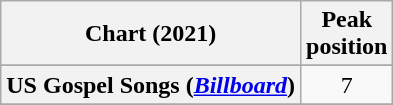<table class="wikitable plainrowheaders sortable" style="text-align:center">
<tr>
<th scope="col">Chart (2021)</th>
<th scope="col">Peak<br>position</th>
</tr>
<tr>
</tr>
<tr>
<th scope="row">US Gospel Songs (<a href='#'><em>Billboard</em></a>)</th>
<td>7</td>
</tr>
<tr>
</tr>
</table>
